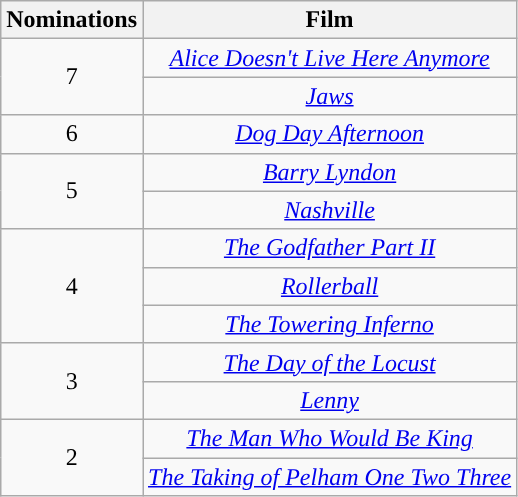<table class="wikitable" style="text-align:center;">
<tr>
<th style="background:">Nominations</th>
<th style="background:">Film</th>
</tr>
<tr>
<td rowspan="2">7</td>
<td><em><a href='#'>Alice Doesn't Live Here Anymore</a></em></td>
</tr>
<tr>
<td><em><a href='#'>Jaws</a></em></td>
</tr>
<tr>
<td>6</td>
<td><em><a href='#'>Dog Day Afternoon</a></em></td>
</tr>
<tr>
<td rowspan="2">5</td>
<td><em><a href='#'>Barry Lyndon</a></em></td>
</tr>
<tr>
<td><em><a href='#'>Nashville</a></em></td>
</tr>
<tr>
<td rowspan="3">4</td>
<td><em><a href='#'>The Godfather Part II</a></em></td>
</tr>
<tr>
<td><em><a href='#'>Rollerball</a></em></td>
</tr>
<tr>
<td><em><a href='#'>The Towering Inferno</a></em></td>
</tr>
<tr>
<td rowspan="2">3</td>
<td><em><a href='#'>The Day of the Locust</a></em></td>
</tr>
<tr>
<td><em><a href='#'>Lenny</a></em></td>
</tr>
<tr>
<td rowspan="2">2</td>
<td><em><a href='#'>The Man Who Would Be King</a></em></td>
</tr>
<tr>
<td><em><a href='#'>The Taking of Pelham One Two Three</a></em></td>
</tr>
</table>
